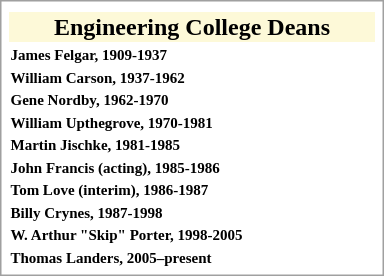<table style="float:right; margin:0.5em 0em 0.5em 0.5em; width:16em; border:1px solid #a0a0a0; padding:3px; bg-color=#FDF9D8; text-align:right;">
<tr style="text-align:center;">
</tr>
<tr bgcolor="#FDF9D8" align="center">
<td><strong>Engineering College Deans</strong></td>
</tr>
<tr style="text-align:left; font-size:x-small;">
<td><strong>James Felgar, 1909-1937</strong></td>
</tr>
<tr style="text-align:left; font-size:x-small;">
<td><strong>William Carson, 1937-1962</strong></td>
</tr>
<tr style="text-align:left; font-size:x-small;">
<td><strong>Gene Nordby, 1962-1970</strong></td>
</tr>
<tr style="text-align:left; font-size:x-small;">
<td><strong>William Upthegrove, 1970-1981</strong></td>
</tr>
<tr style="text-align:left; font-size:x-small;">
<td><strong>Martin Jischke, 1981-1985</strong></td>
</tr>
<tr style="text-align:left; font-size:x-small;">
<td><strong>John Francis (acting), 1985-1986</strong></td>
</tr>
<tr style="text-align:left; font-size:x-small;">
<td><strong>Tom Love (interim), 1986-1987</strong></td>
</tr>
<tr style="text-align:left; font-size:x-small;">
<td><strong>Billy Crynes, 1987-1998</strong></td>
</tr>
<tr style="text-align:left; font-size:x-small;">
<td><strong>W. Arthur "Skip" Porter, 1998-2005</strong></td>
</tr>
<tr style="text-align:left; font-size:x-small;">
<td><strong>Thomas Landers, 2005–present</strong></td>
</tr>
</table>
